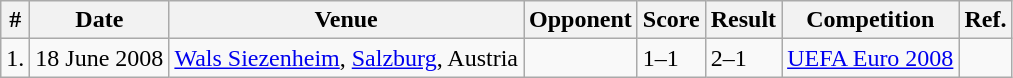<table class="wikitable">
<tr>
<th>#</th>
<th>Date</th>
<th>Venue</th>
<th>Opponent</th>
<th>Score</th>
<th>Result</th>
<th>Competition</th>
<th>Ref.</th>
</tr>
<tr>
<td>1.</td>
<td>18 June 2008</td>
<td><a href='#'>Wals Siezenheim</a>, <a href='#'>Salzburg</a>, Austria</td>
<td></td>
<td>1–1</td>
<td>2–1</td>
<td><a href='#'>UEFA Euro 2008</a></td>
<td></td>
</tr>
</table>
